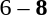<table style="text-align:center">
<tr>
<th width=200></th>
<th width=100></th>
<th width=200></th>
</tr>
<tr>
<td align=right></td>
<td>6 – <strong>8</strong></td>
<td align=left><strong></strong></td>
</tr>
</table>
